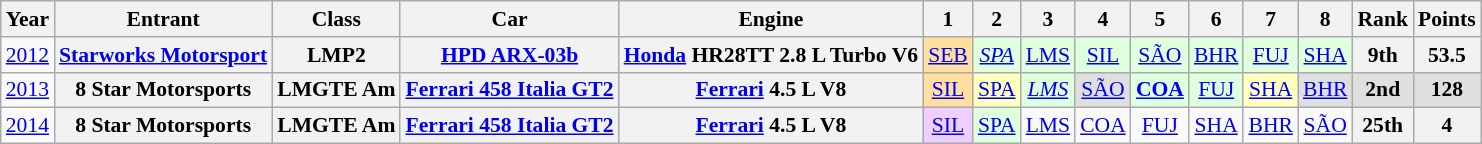<table class="wikitable" style="text-align:center; font-size:90%">
<tr>
<th>Year</th>
<th>Entrant</th>
<th>Class</th>
<th>Car</th>
<th>Engine</th>
<th>1</th>
<th>2</th>
<th>3</th>
<th>4</th>
<th>5</th>
<th>6</th>
<th>7</th>
<th>8</th>
<th>Rank</th>
<th>Points</th>
</tr>
<tr>
<td><a href='#'>2012</a></td>
<th><a href='#'>Starworks Motorsport</a></th>
<th>LMP2</th>
<th><a href='#'>HPD ARX-03b</a></th>
<th><a href='#'>Honda</a> HR28TT 2.8 L Turbo V6</th>
<td style="background:#FFDF9F;"><a href='#'>SEB</a><br></td>
<td style="background:#DFFFDF;"><em><a href='#'>SPA</a></em><br></td>
<td style="background:#DFFFDF;"><a href='#'>LMS</a><br></td>
<td style="background:#DFFFDF;"><a href='#'>SIL</a><br></td>
<td style="background:#DFFFDF;"><a href='#'>SÃO</a><br></td>
<td style="background:#DFFFDF;"><a href='#'>BHR</a><br></td>
<td style="background:#DFFFDF;"><a href='#'>FUJ</a><br></td>
<td style="background:#DFFFDF;"><a href='#'>SHA</a><br></td>
<th>9th</th>
<th>53.5</th>
</tr>
<tr>
<td><a href='#'>2013</a></td>
<th>8 Star Motorsports</th>
<th>LMGTE Am</th>
<th><a href='#'>Ferrari 458 Italia GT2</a></th>
<th><a href='#'>Ferrari</a> 4.5 L V8</th>
<td style="background:#FFDF9F;"><a href='#'>SIL</a><br></td>
<td style="background:#FFFFBF;"><a href='#'>SPA</a><br></td>
<td style="background:#DFFFDF;"><em><a href='#'>LMS</a></em><br></td>
<td style="background:#DFDFDF;"><a href='#'>SÃO</a><br></td>
<td style="background:#DFFFDF;"><strong><a href='#'>COA</a></strong><br></td>
<td style="background:#DFFFDF;"><a href='#'>FUJ</a><br></td>
<td style="background:#FFFFBF;"><a href='#'>SHA</a><br></td>
<td style="background:#DFDFDF;"><a href='#'>BHR</a><br></td>
<th style="background:#DFDFDF;">2nd</th>
<th style="background:#DFDFDF;">128</th>
</tr>
<tr>
<td><a href='#'>2014</a></td>
<th>8 Star Motorsports</th>
<th>LMGTE Am</th>
<th><a href='#'>Ferrari 458 Italia GT2</a></th>
<th><a href='#'>Ferrari</a> 4.5 L V8</th>
<td style="background:#EFCFFF;"><a href='#'>SIL</a> <br></td>
<td style="background:#DFFFDF;"><a href='#'>SPA</a> <br></td>
<td><a href='#'>LMS</a> <br></td>
<td><a href='#'>COA</a> <br></td>
<td><a href='#'>FUJ</a><br></td>
<td><a href='#'>SHA</a><br></td>
<td><a href='#'>BHR</a><br></td>
<td><a href='#'>SÃO</a><br></td>
<th>25th</th>
<th>4</th>
</tr>
</table>
